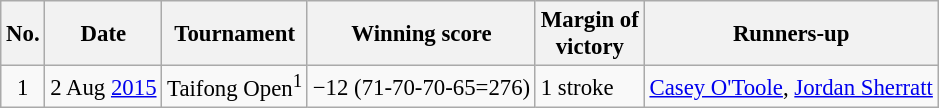<table class="wikitable" style="font-size:95%;">
<tr>
<th>No.</th>
<th>Date</th>
<th>Tournament</th>
<th>Winning score</th>
<th>Margin of<br>victory</th>
<th>Runners-up</th>
</tr>
<tr>
<td align=center>1</td>
<td align=right>2 Aug <a href='#'>2015</a></td>
<td>Taifong Open<sup>1</sup></td>
<td>−12 (71-70-70-65=276)</td>
<td>1 stroke</td>
<td> <a href='#'>Casey O'Toole</a>,  <a href='#'>Jordan Sherratt</a></td>
</tr>
</table>
